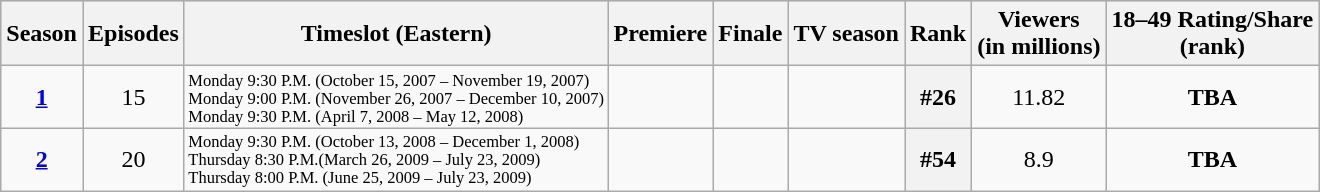<table class="wikitable">
<tr style="background:#e0e0e0;">
<th>Season</th>
<th>Episodes</th>
<th>Timeslot (Eastern)</th>
<th>Premiere</th>
<th>Finale</th>
<th>TV season</th>
<th>Rank</th>
<th>Viewers<br>(in millions)</th>
<th>18–49 Rating/Share<br> (rank)</th>
</tr>
<tr style="background:#f9f9f9;">
<th style="background:#F9F9F9;text-align:center"><strong><a href='#'>1</a></strong></th>
<td style="text-align:center">15</td>
<th style="background:#F9F9F9;font-size:11px;font-weight:normal;text-align:left;line-height:110%">Monday 9:30 P.M. (October 15, 2007 – November 19, 2007) <br>Monday 9:00 P.M. (November 26, 2007 – December 10, 2007)<br>Monday 9:30 P.M. (April 7, 2008 – May 12, 2008)</th>
<td></td>
<td></td>
<td style="font-size:11px;text-align:center"></td>
<th style="text-align:center">#26</th>
<td style="text-align:center">11.82</td>
<td style="text-align:center"><strong>TBA</strong></td>
</tr>
<tr>
<th style="background:#F9F9F9;text-align:center"><strong><a href='#'>2</a></strong></th>
<td style="text-align:center">20</td>
<th style="background:#F9F9F9;font-size:11px;font-weight:normal;text-align:left;line-height:110%">Monday 9:30 P.M. (October 13, 2008 – December 1, 2008) <br> Thursday 8:30 P.M.(March 26, 2009 – July 23, 2009) <br> Thursday 8:00 P.M. (June 25, 2009 – July 23, 2009)</th>
<td></td>
<td style="text-align:center;"></td>
<td style="font-size:11px;text-align:center"></td>
<th style="text-align:center">#54</th>
<td style="text-align:center">8.9</td>
<td style="text-align:center"><strong>TBA</strong></td>
</tr>
</table>
